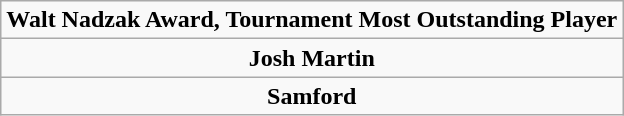<table class="wikitable">
<tr>
<td style="text-align:center;"><strong>Walt Nadzak Award, Tournament Most Outstanding Player</strong></td>
</tr>
<tr>
<td style="text-align:center;"><strong>Josh Martin</strong></td>
</tr>
<tr>
<td style="text-align:center;"><strong>Samford</strong></td>
</tr>
</table>
